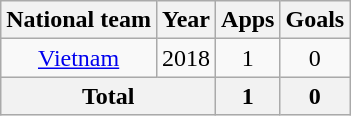<table class="wikitable" style="text-align:center">
<tr>
<th>National team</th>
<th>Year</th>
<th>Apps</th>
<th>Goals</th>
</tr>
<tr>
<td><a href='#'>Vietnam</a></td>
<td>2018</td>
<td>1</td>
<td>0</td>
</tr>
<tr>
<th colspan="2">Total</th>
<th>1</th>
<th>0</th>
</tr>
</table>
